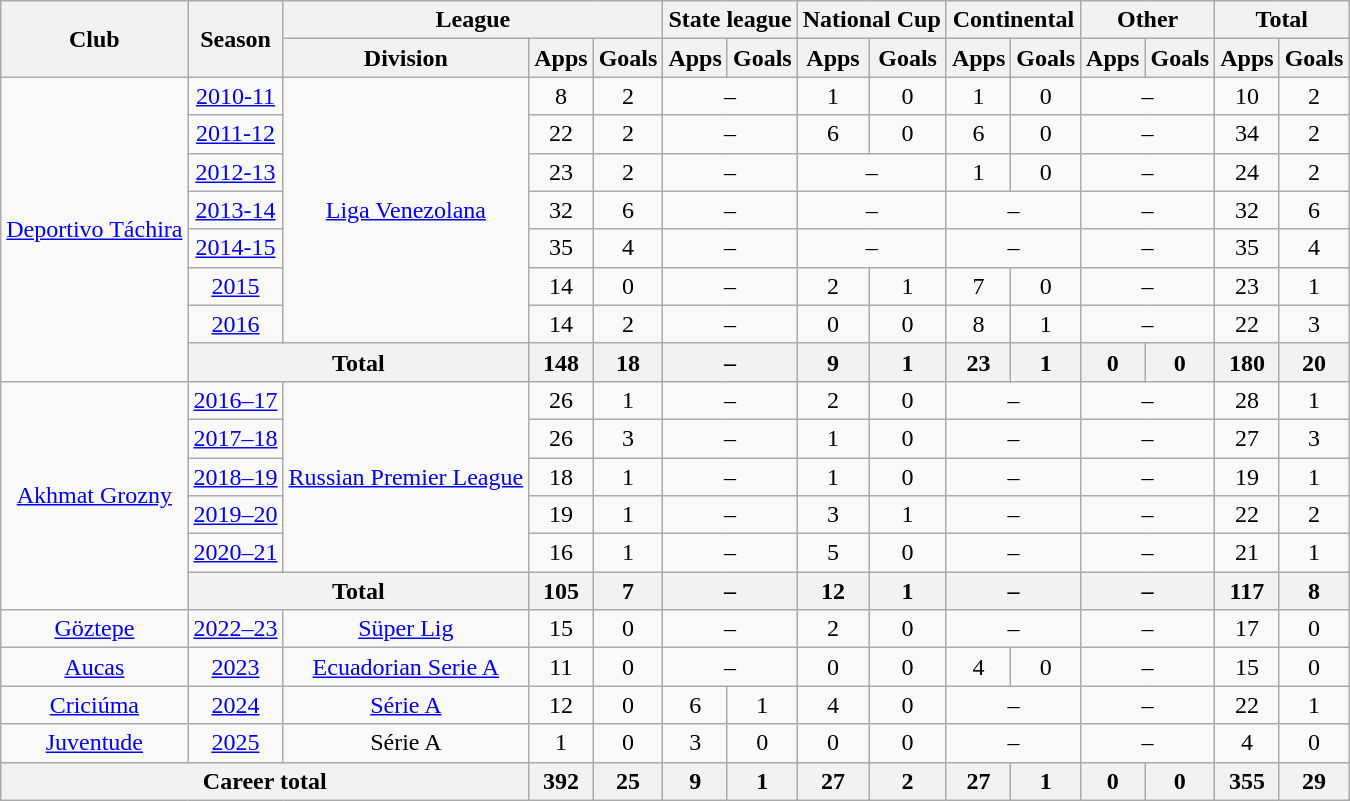<table class="wikitable" style="text-align: center;">
<tr>
<th rowspan="2">Club</th>
<th rowspan="2">Season</th>
<th colspan="3">League</th>
<th colspan="2">State league</th>
<th colspan="2">National Cup</th>
<th colspan="2">Continental</th>
<th colspan="2">Other</th>
<th colspan="2">Total</th>
</tr>
<tr>
<th>Division</th>
<th>Apps</th>
<th>Goals</th>
<th>Apps</th>
<th>Goals</th>
<th>Apps</th>
<th>Goals</th>
<th>Apps</th>
<th>Goals</th>
<th>Apps</th>
<th>Goals</th>
<th>Apps</th>
<th>Goals</th>
</tr>
<tr>
<td rowspan="8" valign="center"><a href='#'>Deportivo Táchira</a></td>
<td><a href='#'>2010-11</a></td>
<td rowspan="7" valign="center"><a href='#'>Liga Venezolana</a></td>
<td>8</td>
<td>2</td>
<td colspan="2">–</td>
<td>1</td>
<td>0</td>
<td>1</td>
<td>0</td>
<td colspan="2">–</td>
<td>10</td>
<td>2</td>
</tr>
<tr>
<td><a href='#'>2011-12</a></td>
<td>22</td>
<td>2</td>
<td colspan="2">–</td>
<td>6</td>
<td>0</td>
<td>6</td>
<td>0</td>
<td colspan="2">–</td>
<td>34</td>
<td>2</td>
</tr>
<tr>
<td><a href='#'>2012-13</a></td>
<td>23</td>
<td>2</td>
<td colspan="2">–</td>
<td colspan="2">–</td>
<td>1</td>
<td>0</td>
<td colspan="2">–</td>
<td>24</td>
<td>2</td>
</tr>
<tr>
<td><a href='#'>2013-14</a></td>
<td>32</td>
<td>6</td>
<td colspan="2">–</td>
<td colspan="2">–</td>
<td colspan="2">–</td>
<td colspan="2">–</td>
<td>32</td>
<td>6</td>
</tr>
<tr>
<td><a href='#'>2014-15</a></td>
<td>35</td>
<td>4</td>
<td colspan="2">–</td>
<td colspan="2">–</td>
<td colspan="2">–</td>
<td colspan="2">–</td>
<td>35</td>
<td>4</td>
</tr>
<tr>
<td><a href='#'>2015</a></td>
<td>14</td>
<td>0</td>
<td colspan="2">–</td>
<td>2</td>
<td>1</td>
<td>7</td>
<td>0</td>
<td colspan="2">–</td>
<td>23</td>
<td>1</td>
</tr>
<tr>
<td><a href='#'>2016</a></td>
<td>14</td>
<td>2</td>
<td colspan="2">–</td>
<td>0</td>
<td>0</td>
<td>8</td>
<td>1</td>
<td colspan="2">–</td>
<td>22</td>
<td>3</td>
</tr>
<tr>
<th colspan="2">Total</th>
<th>148</th>
<th>18</th>
<th colspan="2">–</th>
<th>9</th>
<th>1</th>
<th>23</th>
<th>1</th>
<th>0</th>
<th>0</th>
<th>180</th>
<th>20</th>
</tr>
<tr>
<td rowspan="6" valign="center"><a href='#'>Akhmat Grozny</a></td>
<td><a href='#'>2016–17</a></td>
<td rowspan="5" valign="center"><a href='#'>Russian Premier League</a></td>
<td>26</td>
<td>1</td>
<td colspan="2">–</td>
<td>2</td>
<td>0</td>
<td colspan="2">–</td>
<td colspan="2">–</td>
<td>28</td>
<td>1</td>
</tr>
<tr>
<td><a href='#'>2017–18</a></td>
<td>26</td>
<td>3</td>
<td colspan="2">–</td>
<td>1</td>
<td>0</td>
<td colspan="2">–</td>
<td colspan="2">–</td>
<td>27</td>
<td>3</td>
</tr>
<tr>
<td><a href='#'>2018–19</a></td>
<td>18</td>
<td>1</td>
<td colspan="2">–</td>
<td>1</td>
<td>0</td>
<td colspan="2">–</td>
<td colspan="2">–</td>
<td>19</td>
<td>1</td>
</tr>
<tr>
<td><a href='#'>2019–20</a></td>
<td>19</td>
<td>1</td>
<td colspan="2">–</td>
<td>3</td>
<td>1</td>
<td colspan="2">–</td>
<td colspan="2">–</td>
<td>22</td>
<td>2</td>
</tr>
<tr>
<td><a href='#'>2020–21</a></td>
<td>16</td>
<td>1</td>
<td colspan="2">–</td>
<td>5</td>
<td>0</td>
<td colspan="2">–</td>
<td colspan="2">–</td>
<td>21</td>
<td>1</td>
</tr>
<tr>
<th colspan="2">Total</th>
<th>105</th>
<th>7</th>
<th colspan="2">–</th>
<th>12</th>
<th>1</th>
<th colspan="2">–</th>
<th colspan="2">–</th>
<th>117</th>
<th>8</th>
</tr>
<tr>
<td><a href='#'>Göztepe</a></td>
<td><a href='#'>2022–23</a></td>
<td><a href='#'>Süper Lig</a></td>
<td>15</td>
<td>0</td>
<td colspan="2">–</td>
<td>2</td>
<td>0</td>
<td colspan="2">–</td>
<td colspan="2">–</td>
<td>17</td>
<td>0</td>
</tr>
<tr>
<td><a href='#'>Aucas</a></td>
<td><a href='#'>2023</a></td>
<td><a href='#'>Ecuadorian Serie A</a></td>
<td>11</td>
<td>0</td>
<td colspan="2">–</td>
<td>0</td>
<td>0</td>
<td>4</td>
<td>0</td>
<td colspan="2">–</td>
<td>15</td>
<td>0</td>
</tr>
<tr>
<td><a href='#'>Criciúma</a></td>
<td><a href='#'>2024</a></td>
<td><a href='#'>Série A</a></td>
<td>12</td>
<td>0</td>
<td>6</td>
<td>1</td>
<td>4</td>
<td>0</td>
<td colspan="2">–</td>
<td colspan="2">–</td>
<td>22</td>
<td>1</td>
</tr>
<tr>
<td><a href='#'>Juventude</a></td>
<td><a href='#'>2025</a></td>
<td>Série A</td>
<td>1</td>
<td>0</td>
<td>3</td>
<td>0</td>
<td>0</td>
<td>0</td>
<td colspan="2">–</td>
<td colspan="2">–</td>
<td>4</td>
<td>0</td>
</tr>
<tr>
<th colspan="3">Career total</th>
<th>392</th>
<th>25</th>
<th>9</th>
<th>1</th>
<th>27</th>
<th>2</th>
<th>27</th>
<th>1</th>
<th>0</th>
<th>0</th>
<th>355</th>
<th>29</th>
</tr>
</table>
